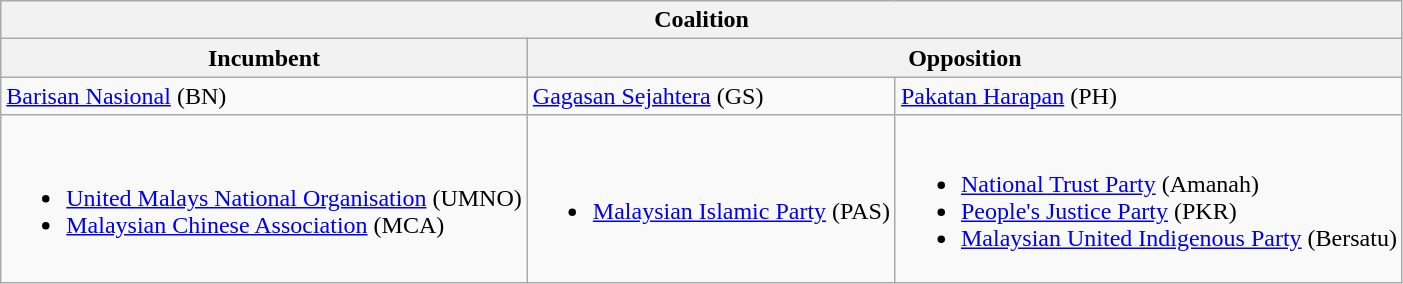<table class="wikitable">
<tr>
<th colspan="3">Coalition</th>
</tr>
<tr>
<th>Incumbent</th>
<th colspan="2">Opposition</th>
</tr>
<tr>
<td><a href='#'>Barisan Nasional</a> (BN)</td>
<td><a href='#'>Gagasan Sejahtera</a> (GS)</td>
<td> <a href='#'>Pakatan Harapan</a> (PH)</td>
</tr>
<tr>
<td><br><ul><li> <a href='#'>United Malays National Organisation</a> (UMNO)</li><li> <a href='#'>Malaysian Chinese Association</a> (MCA)</li></ul></td>
<td><br><ul><li> <a href='#'>Malaysian Islamic Party</a> (PAS)</li></ul></td>
<td><br><ul><li> <a href='#'>National Trust Party</a> (Amanah)</li><li> <a href='#'>People's Justice Party</a> (PKR)</li><li> <a href='#'>Malaysian United Indigenous Party</a> (Bersatu)</li></ul></td>
</tr>
</table>
